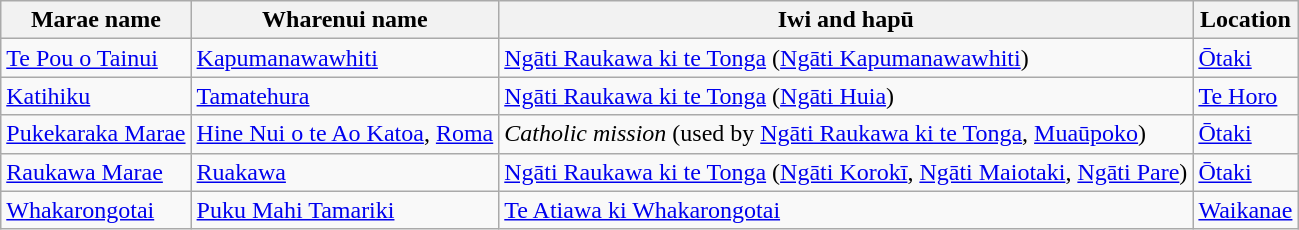<table class="wikitable sortable">
<tr>
<th>Marae name</th>
<th>Wharenui name</th>
<th>Iwi and hapū</th>
<th>Location</th>
</tr>
<tr>
<td><a href='#'>Te Pou o Tainui</a></td>
<td><a href='#'>Kapumanawawhiti</a></td>
<td><a href='#'>Ngāti Raukawa ki te Tonga</a> (<a href='#'>Ngāti Kapumanawawhiti</a>)</td>
<td><a href='#'>Ōtaki</a></td>
</tr>
<tr>
<td><a href='#'>Katihiku</a></td>
<td><a href='#'>Tamatehura</a></td>
<td><a href='#'>Ngāti Raukawa ki te Tonga</a> (<a href='#'>Ngāti Huia</a>)</td>
<td><a href='#'>Te Horo</a></td>
</tr>
<tr>
<td><a href='#'>Pukekaraka Marae</a></td>
<td><a href='#'>Hine Nui o te Ao Katoa</a>, <a href='#'>Roma</a></td>
<td><em>Catholic mission</em> (used by <a href='#'>Ngāti Raukawa ki te Tonga</a>, <a href='#'>Muaūpoko</a>)</td>
<td><a href='#'>Ōtaki</a></td>
</tr>
<tr>
<td><a href='#'>Raukawa Marae</a></td>
<td><a href='#'>Ruakawa</a></td>
<td><a href='#'>Ngāti Raukawa ki te Tonga</a> (<a href='#'>Ngāti Korokī</a>, <a href='#'>Ngāti Maiotaki</a>, <a href='#'>Ngāti Pare</a>)</td>
<td><a href='#'>Ōtaki</a></td>
</tr>
<tr>
<td><a href='#'>Whakarongotai</a></td>
<td><a href='#'>Puku Mahi Tamariki</a></td>
<td><a href='#'>Te Atiawa ki Whakarongotai</a></td>
<td><a href='#'>Waikanae</a></td>
</tr>
</table>
